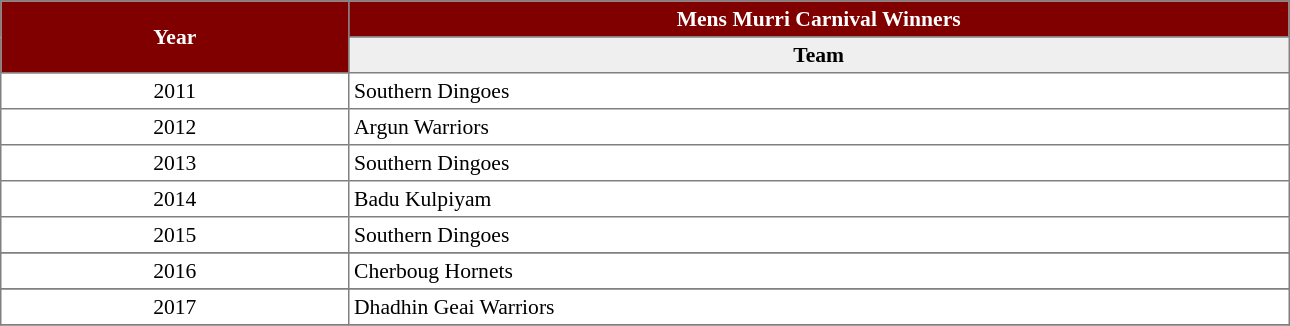<table border=1 style="border-collapse:collapse; font-size:90%;" cellpadding=3 cellspacing=0 width=68%>
<tr style="background:#800000; color:white">
<th rowspan=2 width=10%>Year</th>
<th rowspan="1">Mens Murri Carnival Winners</th>
</tr>
<tr bgcolor=#EFEFEF>
<th rowspan=1 width=27%!>Team</th>
</tr>
<tr align="center" bgcolor=#FFFFFF>
<td>2011</td>
<td align=left>Southern Dingoes</td>
</tr>
<tr align="center" bgcolor=#FFFFFF>
<td>2012</td>
<td align=left>Argun Warriors</td>
</tr>
<tr align="center" bgcolor=#FFFFFF>
<td>2013</td>
<td align=left>Southern Dingoes</td>
</tr>
<tr align="center" bgcolor=#FFFFFF>
<td>2014</td>
<td align=left>Badu Kulpiyam</td>
</tr>
<tr align="center" bgcolor=#FFFFFF>
<td>2015</td>
<td align=left>Southern Dingoes</td>
</tr>
<tr align="center" bgcolor="#F5FAFF">
</tr>
<tr align="center" bgcolor=#FFFFFF>
<td>2016</td>
<td align=left>Cherboug Hornets</td>
</tr>
<tr align="center" bgcolor="#F5FAFF">
</tr>
<tr align="center" bgcolor=#FFFFFF>
<td>2017</td>
<td align=left>Dhadhin Geai Warriors</td>
</tr>
<tr align="center" bgcolor="#F5FAFF">
</tr>
</table>
